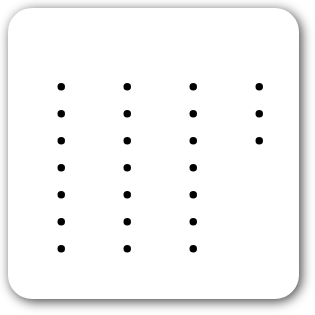<table style=" border-radius:1em; box-shadow: 0.1em 0.1em 0.5em rgba(0,0,0,0.75); background-color: white; border: 1px solid white; padding: 5px;">
<tr style="vertical-align:top;">
<td><br><ul><li></li><li></li><li></li><li></li><li></li><li></li><li></li></ul></td>
<td valign="top"><br><ul><li></li><li></li><li></li><li></li><li></li><li></li><li></li></ul></td>
<td valign="top"><br><ul><li></li><li></li><li></li><li></li><li></li><li></li><li></li></ul></td>
<td valign="top"><br><ul><li></li><li></li><li></li></ul></td>
<td></td>
</tr>
</table>
